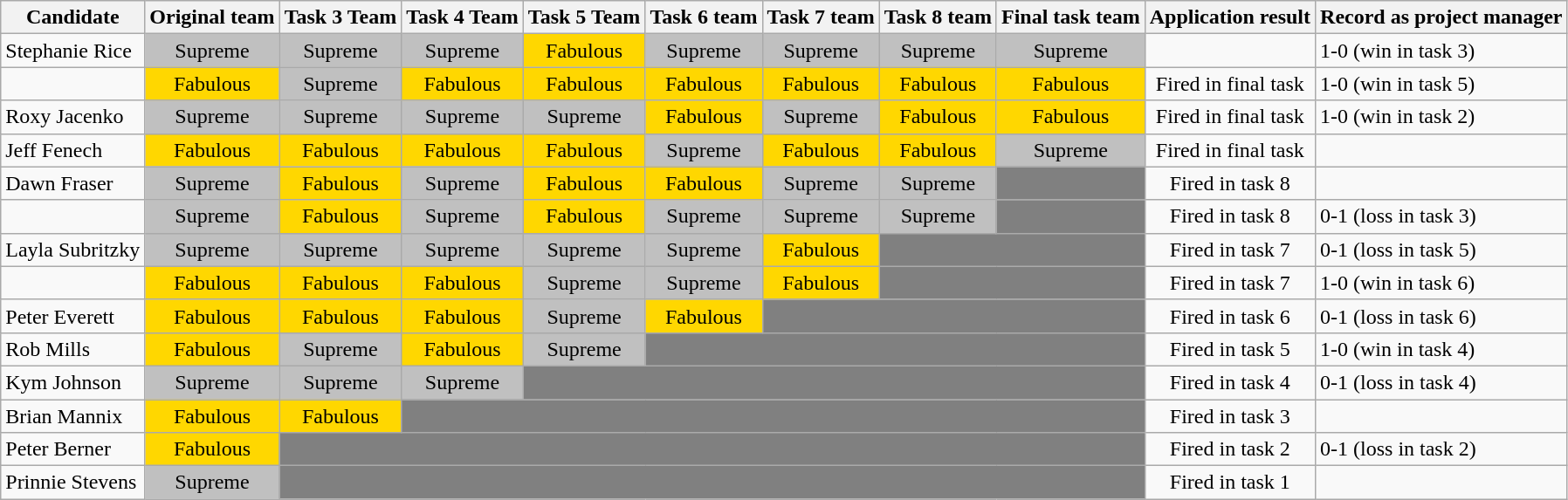<table class="wikitable">
<tr>
<th bgcolor="gray"><span>Candidate</span></th>
<th bgcolor="gray"><span>Original team</span></th>
<th bgcolor-"gray"><span>Task 3 Team</span></th>
<th bgcolor-"gray"><span>Task 4 Team</span></th>
<th bgcolor-"gray"><span>Task 5 Team</span></th>
<th bgcolor-"gray"><span>Task 6 team</span></th>
<th bgcolor-"gray"><span>Task 7 team</span></th>
<th bgcolor-"gray"><span>Task 8 team</span></th>
<th bgcolor-"gray"><span>Final task team</span></th>
<th bgcolor="gray"><span>Application result</span></th>
<th bgcolor="gray"><span>Record as project manager</span></th>
</tr>
<tr>
<td>Stephanie Rice</td>
<td style="text-align:center; background:silver;">Supreme</td>
<td style="text-align:center; background:silver;">Supreme</td>
<td style="text-align:center; background:silver;">Supreme</td>
<td style="text-align:center; background:gold;">Fabulous</td>
<td style="text-align:center; background:silver;">Supreme</td>
<td style="text-align:center; background:silver;">Supreme</td>
<td style="text-align:center; background:silver;">Supreme</td>
<td style="text-align:center; background:silver;">Supreme</td>
<td></td>
<td>1-0 (win in task 3)</td>
</tr>
<tr>
<td></td>
<td style="text-align:center; background:gold;">Fabulous</td>
<td style="text-align:center; background:silver;">Supreme</td>
<td style="text-align:center; background:gold;">Fabulous</td>
<td style="text-align:center; background:gold;">Fabulous</td>
<td style="text-align:center; background:gold;">Fabulous</td>
<td style="text-align:center; background:gold;">Fabulous</td>
<td style="text-align:center; background:gold;">Fabulous</td>
<td style="text-align:center; background:gold;">Fabulous</td>
<td align="center">Fired in final task</td>
<td>1-0 (win in task 5)</td>
</tr>
<tr>
<td>Roxy Jacenko</td>
<td style="text-align:center; background:silver;">Supreme</td>
<td style="text-align:center; background:silver;">Supreme</td>
<td style="text-align:center; background:silver;">Supreme</td>
<td style="text-align:center; background:silver;">Supreme</td>
<td style="text-align:center; background:gold;">Fabulous</td>
<td style="text-align:center; background:silver;">Supreme</td>
<td style="text-align:center; background:gold;">Fabulous</td>
<td style="text-align:center; background:gold;">Fabulous</td>
<td align="center">Fired in final task</td>
<td>1-0 (win in task 2)</td>
</tr>
<tr>
<td>Jeff Fenech</td>
<td style="text-align:center; background:gold;">Fabulous</td>
<td style="text-align:center; background:gold;">Fabulous</td>
<td style="text-align:center; background:gold;">Fabulous</td>
<td style="text-align:center; background:gold;">Fabulous</td>
<td style="text-align:center; background:silver;">Supreme</td>
<td style="text-align:center; background:gold;">Fabulous</td>
<td style="text-align:center; background:gold;">Fabulous</td>
<td style="text-align:center; background:silver;">Supreme</td>
<td align="center">Fired in final task</td>
<td></td>
</tr>
<tr>
<td>Dawn Fraser</td>
<td style="text-align:center; background:silver;">Supreme</td>
<td style="text-align:center; background:gold;">Fabulous</td>
<td style="text-align:center; background:silver;">Supreme</td>
<td style="text-align:center; background:gold;">Fabulous</td>
<td style="text-align:center; background:gold;">Fabulous</td>
<td style="text-align:center; background:silver;">Supreme</td>
<td style="text-align:center; background:silver;">Supreme</td>
<td colspan="1" style="background:gray;"></td>
<td align="center">Fired in task 8</td>
<td></td>
</tr>
<tr>
<td></td>
<td style="text-align:center; background:silver;">Supreme</td>
<td style="text-align:center; background:gold;">Fabulous</td>
<td style="text-align:center; background:silver;">Supreme</td>
<td style="text-align:center; background:gold;">Fabulous</td>
<td style="text-align:center; background:silver;">Supreme</td>
<td style="text-align:center; background:silver;">Supreme</td>
<td style="text-align:center; background:silver;">Supreme</td>
<td colspan="1" style="background:gray;"></td>
<td align="center">Fired in task 8</td>
<td>0-1 (loss in task 3)</td>
</tr>
<tr>
<td>Layla Subritzky</td>
<td style="text-align:center; background:silver;">Supreme</td>
<td style="text-align:center; background:silver;">Supreme</td>
<td style="text-align:center; background:silver;">Supreme</td>
<td style="text-align:center; background:silver;">Supreme</td>
<td style="text-align:center; background:silver;">Supreme</td>
<td style="text-align:center; background:gold;">Fabulous</td>
<td colspan="2" style="background:gray;"></td>
<td align="center">Fired in task 7</td>
<td>0-1 (loss in task 5)</td>
</tr>
<tr>
<td></td>
<td style="text-align:center; background:gold;">Fabulous</td>
<td style="text-align:center; background:gold;">Fabulous</td>
<td style="text-align:center; background:gold;">Fabulous</td>
<td style="text-align:center; background:silver;">Supreme</td>
<td style="text-align:center; background:silver;">Supreme</td>
<td style="text-align:center; background:gold;">Fabulous</td>
<td colspan="2" style="background:gray;"></td>
<td align="center">Fired in task 7</td>
<td>1-0 (win in task 6)</td>
</tr>
<tr>
<td>Peter Everett</td>
<td style="text-align:center; background:gold;">Fabulous</td>
<td style="text-align:center; background:gold;">Fabulous</td>
<td style="text-align:center; background:gold;">Fabulous</td>
<td style="text-align:center; background:silver;">Supreme</td>
<td style="text-align:center; background:gold;">Fabulous</td>
<td colspan="3" style="background:gray;"></td>
<td align="center">Fired in task 6</td>
<td>0-1 (loss in task 6)</td>
</tr>
<tr>
<td>Rob Mills</td>
<td style="text-align:center; background:gold;">Fabulous</td>
<td style="text-align:center; background:silver;">Supreme</td>
<td style="text-align:center; background:gold;">Fabulous</td>
<td style="text-align:center; background:silver;">Supreme</td>
<td colspan="4" style="background:gray;"></td>
<td align="center">Fired in task 5</td>
<td>1-0 (win in task 4)</td>
</tr>
<tr>
<td>Kym Johnson</td>
<td style="text-align:center; background:silver;">Supreme</td>
<td style="text-align:center; background:silver;">Supreme</td>
<td style="text-align:center; background:silver;">Supreme</td>
<td colspan="5" style="background:gray;"></td>
<td align="center">Fired in task 4</td>
<td>0-1 (loss in task 4)</td>
</tr>
<tr>
<td>Brian Mannix</td>
<td style="text-align:center; background:gold;">Fabulous</td>
<td style="text-align:center; background:gold;">Fabulous</td>
<td colspan="6" style="background:gray;"></td>
<td align="center">Fired in task 3</td>
<td></td>
</tr>
<tr>
<td>Peter Berner</td>
<td style="text-align:center; background:gold;">Fabulous</td>
<td colspan="7" style="background:gray;"></td>
<td align="center">Fired in task 2</td>
<td>0-1 (loss in task 2)</td>
</tr>
<tr>
<td>Prinnie Stevens</td>
<td style="text-align:center; background:silver;">Supreme</td>
<td colspan="7" style="background:gray;"></td>
<td align="center">Fired in task 1</td>
<td></td>
</tr>
</table>
